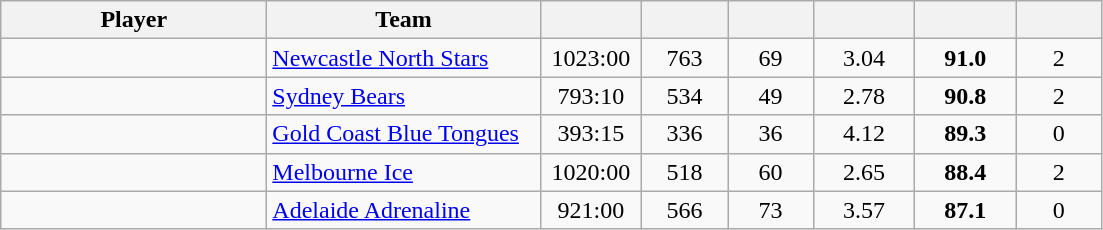<table class="wikitable sortable" style="text-align:center;">
<tr>
<th width="170px">Player</th>
<th width="175px">Team</th>
<th width="60px"></th>
<th width="50px"></th>
<th width="50px"></th>
<th width="60px"></th>
<th width="60px"></th>
<th width="50px"></th>
</tr>
<tr>
<td style="text-align:left;"></td>
<td style="text-align:left;"><a href='#'>Newcastle North Stars</a></td>
<td>1023:00</td>
<td>763</td>
<td>69</td>
<td>3.04</td>
<td><strong>91.0</strong></td>
<td>2</td>
</tr>
<tr>
<td style="text-align:left;"></td>
<td style="text-align:left;"><a href='#'>Sydney Bears</a></td>
<td>793:10</td>
<td>534</td>
<td>49</td>
<td>2.78</td>
<td><strong>90.8</strong></td>
<td>2</td>
</tr>
<tr>
<td style="text-align:left;"></td>
<td style="text-align:left;"><a href='#'>Gold Coast Blue Tongues</a></td>
<td>393:15</td>
<td>336</td>
<td>36</td>
<td>4.12</td>
<td><strong>89.3</strong></td>
<td>0</td>
</tr>
<tr>
<td style="text-align:left;"></td>
<td style="text-align:left;"><a href='#'>Melbourne Ice</a></td>
<td>1020:00</td>
<td>518</td>
<td>60</td>
<td>2.65</td>
<td><strong>88.4</strong></td>
<td>2</td>
</tr>
<tr>
<td style="text-align:left;"></td>
<td style="text-align:left;"><a href='#'>Adelaide Adrenaline</a></td>
<td>921:00</td>
<td>566</td>
<td>73</td>
<td>3.57</td>
<td><strong>87.1</strong></td>
<td>0</td>
</tr>
</table>
